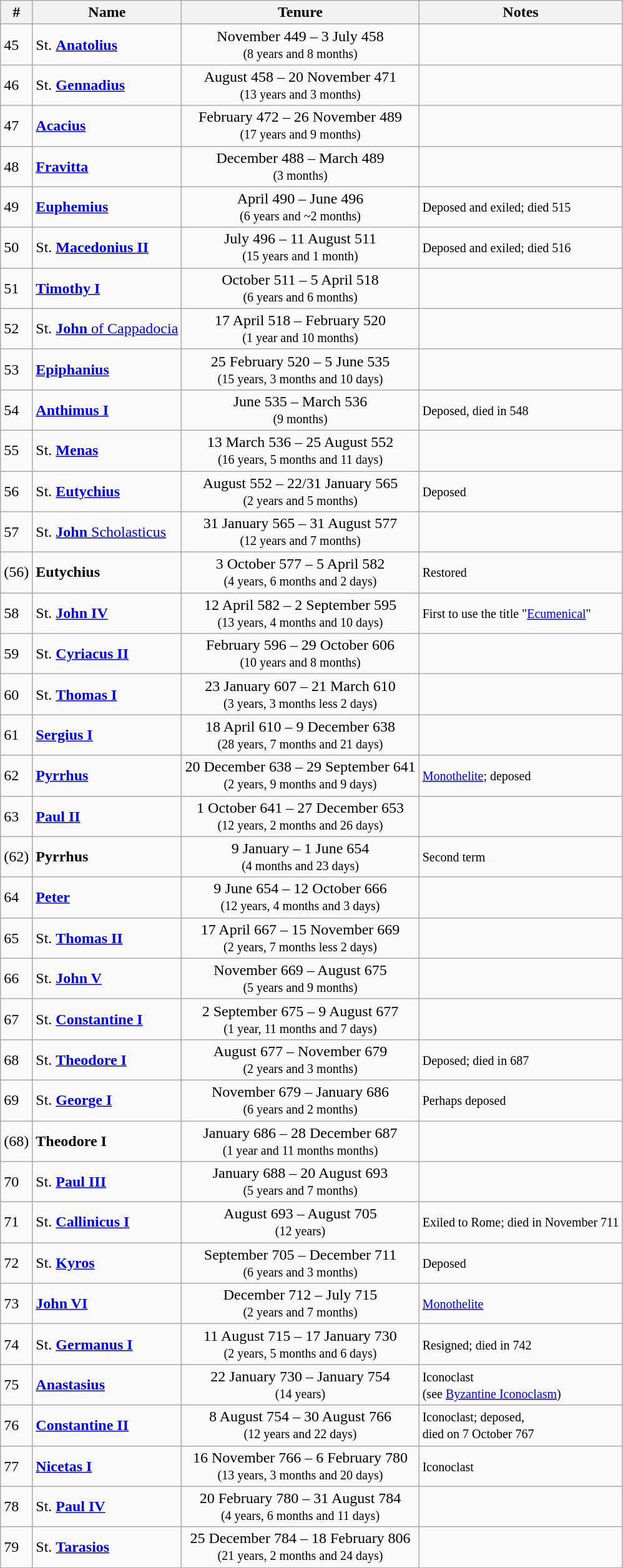<table class="wikitable">
<tr>
<th>#</th>
<th>Name</th>
<th>Tenure</th>
<th>Notes</th>
</tr>
<tr>
<td>45</td>
<td>St. <strong><a href='#'>Anatolius</a></strong></td>
<td style="text-align:center">November 449 – 3 July 458<br><small>(8 years and 8 months)</small></td>
<td></td>
</tr>
<tr>
<td>46</td>
<td>St. <strong><a href='#'>Gennadius</a></strong></td>
<td style="text-align:center">August 458 – 20 November 471<br><small>(13 years and 3 months)</small></td>
<td></td>
</tr>
<tr>
<td>47</td>
<td><strong><a href='#'>Acacius</a></strong></td>
<td style="text-align:center">February 472 – 26 November 489<br><small>(17 years and 9 months)</small></td>
<td></td>
</tr>
<tr>
<td>48</td>
<td><a href='#'><strong>Fravitta</strong></a></td>
<td style="text-align:center">December 488 – March 489<br><small>(3 months)</small></td>
<td></td>
</tr>
<tr>
<td>49</td>
<td><strong><a href='#'>Euphemius</a></strong></td>
<td style="text-align:center"> April 490 –  June 496<br><small>(6 years and ~2 months)</small></td>
<td><small>Deposed and exiled; died </small> <small>515</small></td>
</tr>
<tr>
<td>50</td>
<td>St. <a href='#'><strong>Macedonius II</strong></a></td>
<td style="text-align:center">July 496 – 11 August 511<br><small>(15 years and 1 month)</small></td>
<td><small>Deposed and exiled; died </small> <small>516</small></td>
</tr>
<tr>
<td>51</td>
<td><a href='#'><strong>Timothy I</strong></a></td>
<td style="text-align:center">October 511 – 5 April 518<br><small>(6 years and 6 months)</small></td>
<td></td>
</tr>
<tr>
<td>52</td>
<td>St. <a href='#'><strong>John</strong> of Cappadocia</a></td>
<td style="text-align:center">17 April 518 – February 520<br><small>(1 year and 10 months)</small></td>
<td></td>
</tr>
<tr>
<td>53</td>
<td><a href='#'><strong>Epiphanius</strong></a></td>
<td style="text-align:center">25 February 520 – 5 June 535<br><small>(15 years, 3 months and 10 days)</small></td>
<td></td>
</tr>
<tr>
<td>54</td>
<td><a href='#'><strong>Anthimus I</strong></a></td>
<td style="text-align:center">June 535 – March 536<br><small>(9 months)</small></td>
<td><small>Deposed, died in 548</small></td>
</tr>
<tr>
<td>55</td>
<td>St. <a href='#'><strong>Menas</strong></a></td>
<td style="text-align:center">13 March 536 – 25 August 552<br><small>(16 years, 5 months and 11 days)</small></td>
<td></td>
</tr>
<tr>
<td>56</td>
<td>St. <a href='#'><strong>Eutychius</strong></a></td>
<td style="text-align:center">August 552 – 22/31 January 565<br><small>(2 years and 5 months)</small></td>
<td><small>Deposed</small></td>
</tr>
<tr>
<td>57</td>
<td>St. <a href='#'><strong>John</strong> Scholasticus</a></td>
<td style="text-align:center">31 January 565 – 31 August 577<br><small>(12 years and 7 months)</small></td>
<td></td>
</tr>
<tr>
<td>(56)</td>
<td><strong>Eutychius</strong></td>
<td style="text-align:center">3 October 577 – 5 April 582<br><small>(4 years, 6 months and 2 days)</small></td>
<td><small>Restored</small></td>
</tr>
<tr>
<td>58</td>
<td>St. <a href='#'><strong>John IV</strong></a></td>
<td style="text-align:center">12 April 582 – 2 September 595<br><small>(13 years, 4 months and 10 days)</small></td>
<td><small>First to use the title "<a href='#'>Ecumenical</a>"</small></td>
</tr>
<tr>
<td>59</td>
<td>St. <a href='#'><strong>Cyriacus II</strong></a></td>
<td style="text-align:center"> February 596 – 29 October 606<br><small>(10 years and 8 months)</small></td>
<td></td>
</tr>
<tr>
<td>60</td>
<td>St. <a href='#'><strong>Thomas I</strong></a></td>
<td style="text-align:center">23 January 607 – 21 March 610<br><small>(3 years, 3 months less 2 days)</small></td>
<td></td>
</tr>
<tr>
<td>61</td>
<td><a href='#'><strong>Sergius I</strong></a></td>
<td style="text-align:center">18 April 610 – 9 December 638<br><small>(28 years, 7 months and 21 days)</small></td>
<td></td>
</tr>
<tr>
<td>62</td>
<td><a href='#'><strong>Pyrrhus</strong></a></td>
<td style="text-align:center">20 December 638 – 29 September 641<br><small>(2 years, 9 months and 9 days)</small></td>
<td><a href='#'><small>Monothelite</small></a><small>; deposed</small></td>
</tr>
<tr>
<td>63</td>
<td><a href='#'><strong>Paul II</strong></a></td>
<td style="text-align:center">1 October 641 – 27 December 653<br><small>(12 years, 2 months and 26 days)</small></td>
<td></td>
</tr>
<tr>
<td>(62)</td>
<td><strong>Pyrrhus</strong></td>
<td style="text-align:center">9 January – 1 June 654<br><small>(4 months and 23 days)</small></td>
<td><small>Second term</small></td>
</tr>
<tr>
<td>64</td>
<td><a href='#'><strong>Peter</strong></a></td>
<td style="text-align:center">9 June 654 – 12 October 666<br><small>(12 years, 4 months and 3 days)</small></td>
<td></td>
</tr>
<tr>
<td>65</td>
<td>St. <a href='#'><strong>Thomas II</strong></a></td>
<td style="text-align:center">17 April 667 – 15 November 669<br><small>(2 years, 7 months less 2 days)</small></td>
<td></td>
</tr>
<tr>
<td>66</td>
<td>St. <a href='#'><strong>John V</strong></a></td>
<td style="text-align:center">November 669 – August 675<br><small>(5 years and 9 months)</small></td>
<td></td>
</tr>
<tr>
<td>67</td>
<td>St. <a href='#'><strong>Constantine I</strong></a></td>
<td style="text-align:center">2 September 675 – 9 August 677<br><small>(1 year, 11 months and 7 days)</small></td>
<td></td>
</tr>
<tr>
<td>68</td>
<td>St. <a href='#'><strong>Theodore I</strong></a></td>
<td style="text-align:center"> August 677 – November 679<br><small>(2 years and 3 months)</small></td>
<td><small>Deposed; died in 687</small></td>
</tr>
<tr>
<td>69</td>
<td>St. <a href='#'><strong>George I</strong></a></td>
<td style="text-align:center"> November 679 – January 686<br><small>(6 years and 2 months)</small></td>
<td><small>Perhaps deposed</small></td>
</tr>
<tr>
<td>(68)</td>
<td><strong>Theodore I</strong></td>
<td style="text-align:center"> January 686 – 28 December 687<br><small>(1 year and 11 months months)</small></td>
<td></td>
</tr>
<tr>
<td>70</td>
<td>St. <a href='#'><strong>Paul III</strong></a></td>
<td style="text-align:center">January 688 – 20 August 693<br><small>(5 years and 7 months)</small></td>
<td></td>
</tr>
<tr>
<td>71</td>
<td>St. <a href='#'><strong>Callinicus I</strong></a></td>
<td style="text-align:center">August 693 – August 705<br><small>(12 years)</small></td>
<td><small>Exiled to Rome; died in November 711</small></td>
</tr>
<tr>
<td>72</td>
<td>St. <a href='#'><strong>Kyros</strong></a></td>
<td style="text-align:center">September 705 – December 711<br><small>(6 years and 3 months)</small></td>
<td><small>Deposed</small></td>
</tr>
<tr>
<td>73</td>
<td><a href='#'><strong>John VI</strong></a></td>
<td style="text-align:center">December 712 – July 715<br><small>(2 years and 7 months)</small></td>
<td><a href='#'><small>Monothelite</small></a></td>
</tr>
<tr>
<td>74</td>
<td>St. <a href='#'><strong>Germanus I</strong></a></td>
<td style="text-align:center">11 August 715 – 17 January 730<br><small>(2 years, 5 months and 6 days)</small></td>
<td><small>Resigned; died in 742</small></td>
</tr>
<tr>
<td>75</td>
<td><a href='#'><strong>Anastasius</strong></a></td>
<td style="text-align:center">22 January 730 – January 754<br><small>(14 years)</small></td>
<td><small>Iconoclast</small><br><small>(see <a href='#'>Byzantine Iconoclasm</a>)</small></td>
</tr>
<tr>
<td>76</td>
<td><a href='#'><strong>Constantine II</strong></a></td>
<td style="text-align:center">8 August 754 – 30 August 766<br><small>(12 years and 22 days)</small></td>
<td><small>Iconoclast; deposed,<br>died on 7 October 767</small></td>
</tr>
<tr>
<td>77</td>
<td><a href='#'><strong>Nicetas I</strong></a></td>
<td style="text-align:center">16 November 766 – 6 February 780<br><small>(13 years, 3 months and 20 days)</small></td>
<td><small>Iconoclast</small></td>
</tr>
<tr>
<td>78</td>
<td>St. <a href='#'><strong>Paul IV</strong></a></td>
<td style="text-align:center">20 February 780 – 31 August 784<br><small>(4 years, 6 months and 11 days)</small></td>
<td></td>
</tr>
<tr>
<td>79</td>
<td>St. <a href='#'><strong>Tarasios</strong></a></td>
<td style="text-align:center">25 December 784 – 18 February 806<br><small>(21 years, 2 months and 24 days)</small></td>
<td></td>
</tr>
</table>
